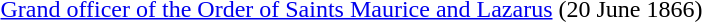<table>
<tr>
<td rowspan=2 style="width:60px; vertical-align:top;"></td>
<td><a href='#'>Grand officer of the Order of Saints Maurice and Lazarus</a> (20 June 1866)</td>
</tr>
<tr>
<td></td>
</tr>
</table>
